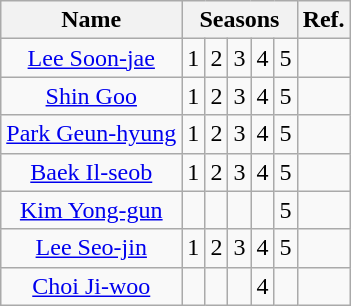<table class="wikitable" style="text-align:center;">
<tr>
<th>Name</th>
<th colspan="5">Seasons</th>
<th>Ref.</th>
</tr>
<tr>
<td><a href='#'>Lee Soon-jae</a></td>
<td>1</td>
<td>2</td>
<td>3</td>
<td>4</td>
<td>5</td>
<td></td>
</tr>
<tr>
<td><a href='#'>Shin Goo</a></td>
<td>1</td>
<td>2</td>
<td>3</td>
<td>4</td>
<td>5</td>
<td></td>
</tr>
<tr>
<td><a href='#'>Park Geun-hyung</a></td>
<td>1</td>
<td>2</td>
<td>3</td>
<td>4</td>
<td>5</td>
<td></td>
</tr>
<tr>
<td><a href='#'>Baek Il-seob</a></td>
<td>1</td>
<td>2</td>
<td>3</td>
<td>4</td>
<td>5</td>
<td></td>
</tr>
<tr>
<td><a href='#'>Kim Yong-gun</a></td>
<td></td>
<td></td>
<td></td>
<td></td>
<td>5</td>
<td></td>
</tr>
<tr>
<td><a href='#'>Lee Seo-jin</a></td>
<td>1</td>
<td>2</td>
<td>3</td>
<td>4</td>
<td>5</td>
<td></td>
</tr>
<tr>
<td><a href='#'>Choi Ji-woo</a></td>
<td></td>
<td></td>
<td></td>
<td>4</td>
<td></td>
<td></td>
</tr>
</table>
